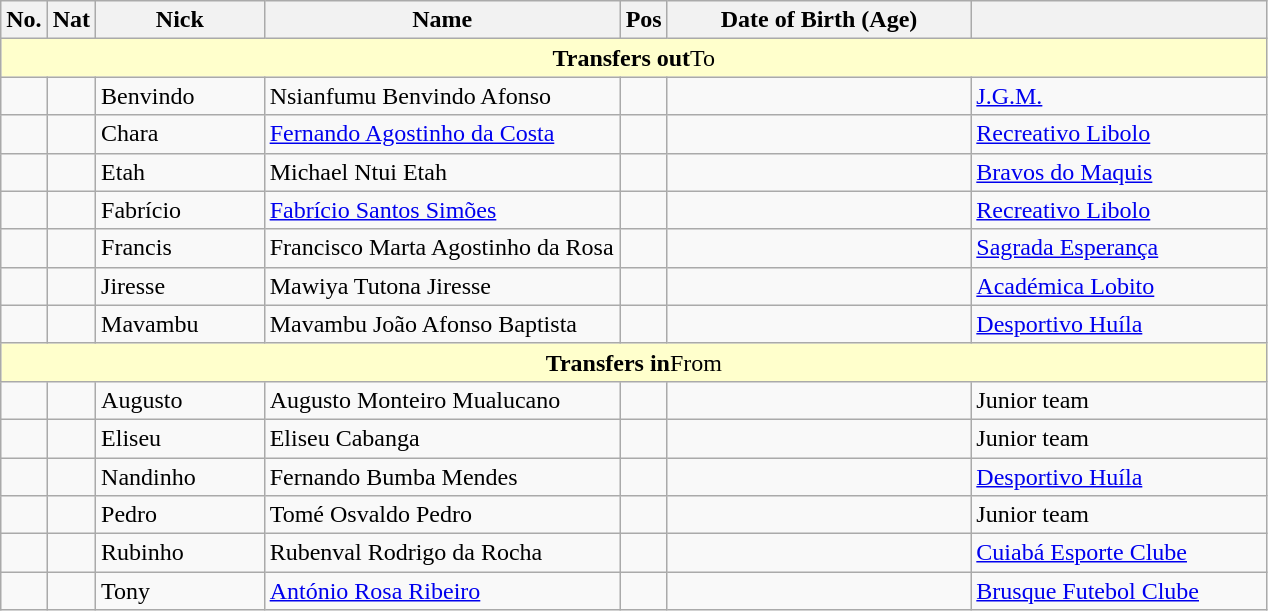<table class="wikitable ve-ce-branchNode ve-ce-tableNode">
<tr>
<th>No.</th>
<th>Nat</th>
<th width=105px>Nick</th>
<th width=230px>Name</th>
<th>Pos</th>
<th width=195px>Date of Birth (Age)</th>
<th width=190px></th>
</tr>
<tr bgcolor=#ffffcc>
<td align=center colspan=7><strong>Transfers out</strong>To</td>
</tr>
<tr>
<td></td>
<td></td>
<td>Benvindo</td>
<td>Nsianfumu Benvindo Afonso</td>
<td></td>
<td></td>
<td> <a href='#'>J.G.M.</a></td>
</tr>
<tr>
<td></td>
<td></td>
<td>Chara</td>
<td><a href='#'>Fernando Agostinho da Costa</a></td>
<td></td>
<td></td>
<td> <a href='#'>Recreativo Libolo</a></td>
</tr>
<tr>
<td></td>
<td></td>
<td>Etah</td>
<td>Michael Ntui Etah</td>
<td></td>
<td></td>
<td> <a href='#'>Bravos do Maquis</a></td>
</tr>
<tr>
<td></td>
<td></td>
<td>Fabrício</td>
<td><a href='#'>Fabrício Santos Simões</a></td>
<td></td>
<td></td>
<td> <a href='#'>Recreativo Libolo</a></td>
</tr>
<tr>
<td></td>
<td></td>
<td>Francis</td>
<td>Francisco Marta Agostinho da Rosa</td>
<td></td>
<td></td>
<td> <a href='#'>Sagrada Esperança</a></td>
</tr>
<tr>
<td></td>
<td></td>
<td>Jiresse</td>
<td>Mawiya Tutona Jiresse</td>
<td></td>
<td></td>
<td> <a href='#'>Académica Lobito</a></td>
</tr>
<tr>
<td></td>
<td></td>
<td>Mavambu</td>
<td>Mavambu João Afonso Baptista</td>
<td></td>
<td></td>
<td> <a href='#'>Desportivo Huíla</a></td>
</tr>
<tr bgcolor=#ffffcc>
<td align=center colspan=7><strong>Transfers in</strong>From</td>
</tr>
<tr>
<td></td>
<td></td>
<td>Augusto</td>
<td>Augusto Monteiro Mualucano</td>
<td></td>
<td></td>
<td> Junior team</td>
</tr>
<tr>
<td></td>
<td></td>
<td>Eliseu</td>
<td>Eliseu Cabanga</td>
<td></td>
<td></td>
<td> Junior team</td>
</tr>
<tr>
<td></td>
<td></td>
<td>Nandinho</td>
<td>Fernando Bumba Mendes</td>
<td></td>
<td></td>
<td> <a href='#'>Desportivo Huíla</a></td>
</tr>
<tr>
<td></td>
<td></td>
<td>Pedro</td>
<td>Tomé Osvaldo Pedro</td>
<td></td>
<td></td>
<td> Junior team</td>
</tr>
<tr>
<td></td>
<td></td>
<td>Rubinho</td>
<td>Rubenval Rodrigo da Rocha</td>
<td></td>
<td></td>
<td> <a href='#'>Cuiabá Esporte Clube</a></td>
</tr>
<tr>
<td></td>
<td></td>
<td>Tony</td>
<td><a href='#'>António Rosa Ribeiro</a></td>
<td></td>
<td></td>
<td> <a href='#'>Brusque Futebol Clube</a></td>
</tr>
</table>
